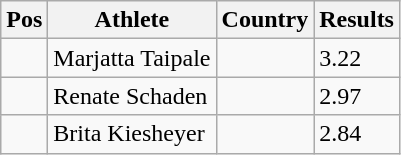<table class="wikitable">
<tr>
<th>Pos</th>
<th>Athlete</th>
<th>Country</th>
<th>Results</th>
</tr>
<tr>
<td align="center"></td>
<td>Marjatta Taipale</td>
<td></td>
<td>3.22</td>
</tr>
<tr>
<td align="center"></td>
<td>Renate Schaden</td>
<td></td>
<td>2.97</td>
</tr>
<tr>
<td align="center"></td>
<td>Brita Kiesheyer</td>
<td></td>
<td>2.84</td>
</tr>
</table>
